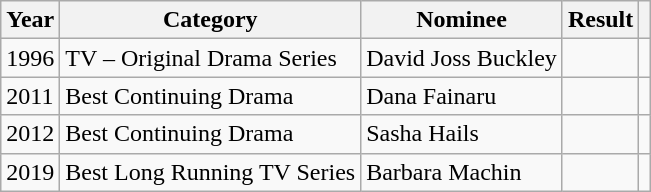<table class="wikitable">
<tr>
<th>Year</th>
<th>Category</th>
<th>Nominee</th>
<th>Result</th>
<th></th>
</tr>
<tr>
<td>1996</td>
<td>TV – Original Drama Series</td>
<td>David Joss Buckley</td>
<td></td>
<td align="center"></td>
</tr>
<tr>
<td>2011</td>
<td>Best Continuing Drama</td>
<td>Dana Fainaru</td>
<td></td>
<td align="center"></td>
</tr>
<tr>
<td>2012</td>
<td>Best Continuing Drama</td>
<td>Sasha Hails</td>
<td></td>
<td align="center"></td>
</tr>
<tr>
<td>2019</td>
<td>Best Long Running TV Series</td>
<td>Barbara Machin</td>
<td></td>
<td align="center"></td>
</tr>
</table>
